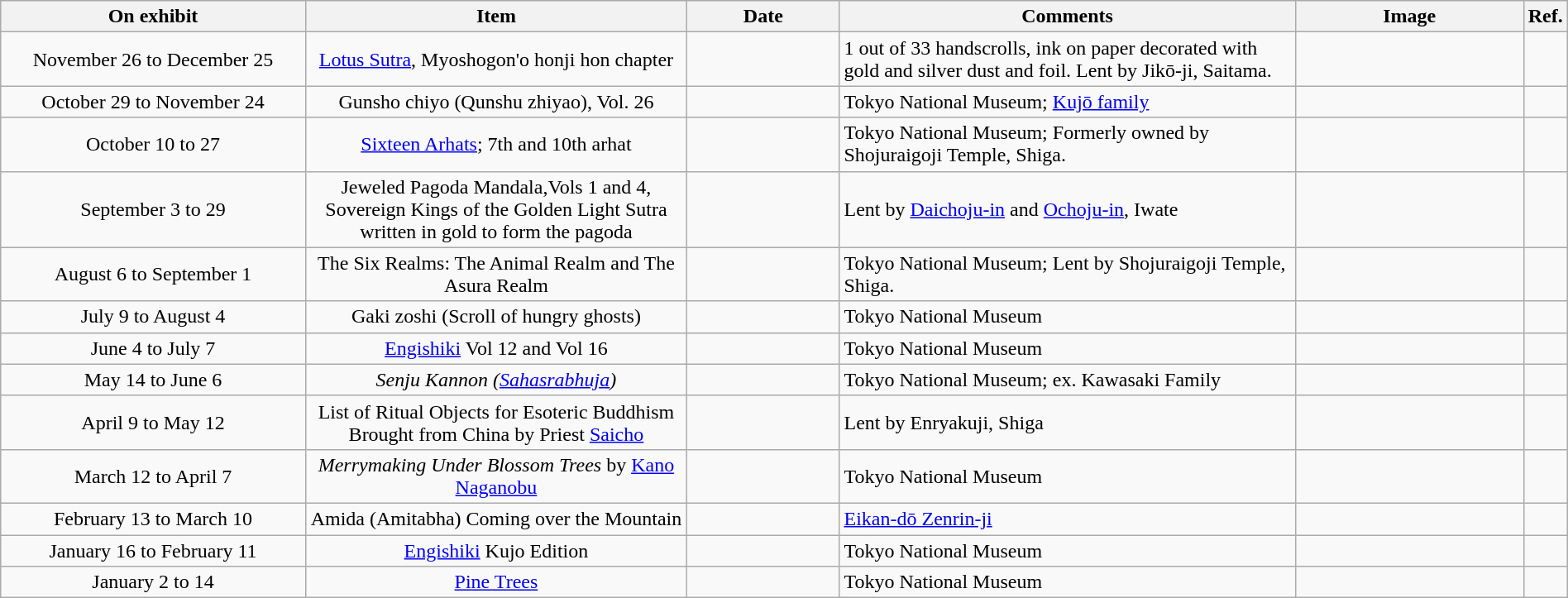<table class="wikitable sortable"  style="width:100%;">
<tr>
<th width="20%" align="center">On exhibit</th>
<th width="25%" align="center">Item</th>
<th width="10%" align="center" data-sort-type="number">Date</th>
<th width="30%" align="left" class="unsortable">Comments</th>
<th width="20%" align="center" class="unsortable">Image</th>
<th width="5%" align="center" class="unsortable">Ref.</th>
</tr>
<tr>
<td align="center">November 26 to December 25</td>
<td align="center"><a href='#'>Lotus Sutra</a>, Myoshogon'o honji hon chapter</td>
<td align="center"></td>
<td>1 out of 33 handscrolls, ink on paper decorated with gold and silver dust and foil. Lent by Jikō-ji, Saitama.</td>
<td></td>
<td></td>
</tr>
<tr>
<td align="center">October 29 to November 24</td>
<td align="center">Gunsho chiyo (Qunshu zhiyao), Vol. 26</td>
<td align="center"></td>
<td>Tokyo National Museum; <a href='#'>Kujō family</a></td>
<td></td>
<td></td>
</tr>
<tr>
<td align="center">October 10 to 27</td>
<td align="center"><a href='#'>Sixteen Arhats</a>; 7th and 10th arhat</td>
<td align="center"></td>
<td>Tokyo National Museum; Formerly owned by Shojuraigoji Temple, Shiga.</td>
<td> </td>
<td></td>
</tr>
<tr>
<td align="center">September 3 to 29</td>
<td align="center">Jeweled Pagoda Mandala,Vols 1 and 4, Sovereign Kings of the Golden Light Sutra written in gold to form the pagoda</td>
<td align="center"></td>
<td>Lent by <a href='#'>Daichoju-in</a> and <a href='#'>Ochoju-in</a>, Iwate</td>
<td></td>
<td></td>
</tr>
<tr>
<td align="center">August 6 to September 1</td>
<td align="center">The Six Realms: The Animal Realm and The Asura Realm</td>
<td align="center"></td>
<td>Tokyo National Museum; Lent by Shojuraigoji Temple, Shiga.</td>
<td></td>
<td></td>
</tr>
<tr>
<td align="center">July 9 to August 4</td>
<td align="center">Gaki zoshi (Scroll of hungry ghosts)</td>
<td align="center"></td>
<td>Tokyo National Museum</td>
<td></td>
<td></td>
</tr>
<tr>
<td align="center">June 4 to July 7</td>
<td align="center"><a href='#'>Engishiki</a> Vol 12 and Vol 16</td>
<td align="center"></td>
<td>Tokyo National Museum</td>
<td></td>
<td></td>
</tr>
<tr>
<td align="center">May 14 to June 6</td>
<td align="center"><em>Senju Kannon (<a href='#'>Sahasrabhuja</a>)</em></td>
<td align="center"></td>
<td>Tokyo National Museum; ex. Kawasaki Family</td>
<td></td>
<td></td>
</tr>
<tr>
<td align="center">April 9 to May 12</td>
<td align="center">List of Ritual Objects for Esoteric Buddhism Brought from China by Priest <a href='#'>Saicho</a></td>
<td align="center"></td>
<td>Lent by Enryakuji, Shiga</td>
<td></td>
<td></td>
</tr>
<tr>
<td align="center">March 12 to April 7</td>
<td align="center"><em>Merrymaking Under Blossom Trees</em> by <a href='#'>Kano Naganobu</a></td>
<td align="center"></td>
<td>Tokyo National Museum</td>
<td></td>
<td></td>
</tr>
<tr>
<td align="center">February 13 to March 10</td>
<td align="center">Amida (Amitabha) Coming over the Mountain</td>
<td align="center"></td>
<td><a href='#'>Eikan-dō Zenrin-ji</a></td>
<td></td>
<td></td>
</tr>
<tr>
<td align="center">January 16 to February 11</td>
<td align="center"><a href='#'>Engishiki</a> Kujo Edition</td>
<td align="center"></td>
<td>Tokyo National Museum</td>
<td></td>
<td></td>
</tr>
<tr>
<td align="center">January 2 to 14</td>
<td align="center"><a href='#'>Pine Trees</a></td>
<td align="center"></td>
<td>Tokyo National Museum</td>
<td></td>
<td></td>
</tr>
</table>
